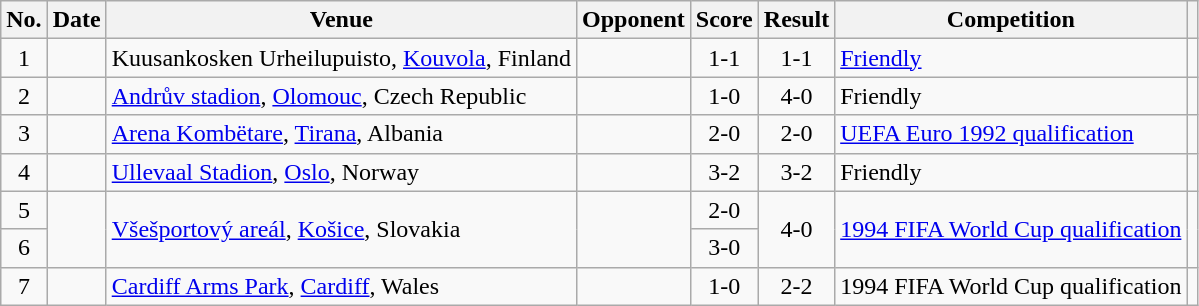<table class="wikitable sortable">
<tr>
<th scope="col">No.</th>
<th scope="col">Date</th>
<th scope="col">Venue</th>
<th scope="col">Opponent</th>
<th scope="col">Score</th>
<th scope="col">Result</th>
<th scope="col">Competition</th>
<th scope="col" class="unsortable"></th>
</tr>
<tr>
<td style="text-align:center">1</td>
<td></td>
<td>Kuusankosken Urheilupuisto, <a href='#'>Kouvola</a>, Finland</td>
<td></td>
<td style="text-align:center">1-1</td>
<td style="text-align:center">1-1</td>
<td><a href='#'>Friendly</a></td>
<td></td>
</tr>
<tr>
<td style="text-align:center">2</td>
<td></td>
<td><a href='#'>Andrův stadion</a>, <a href='#'>Olomouc</a>, Czech Republic</td>
<td></td>
<td style="text-align:center">1-0</td>
<td style="text-align:center">4-0</td>
<td>Friendly</td>
<td></td>
</tr>
<tr>
<td style="text-align:center">3</td>
<td></td>
<td><a href='#'>Arena Kombëtare</a>, <a href='#'>Tirana</a>, Albania</td>
<td></td>
<td style="text-align:center">2-0</td>
<td style="text-align:center">2-0</td>
<td><a href='#'>UEFA Euro 1992 qualification</a></td>
<td></td>
</tr>
<tr>
<td style="text-align:center">4</td>
<td></td>
<td><a href='#'>Ullevaal Stadion</a>, <a href='#'>Oslo</a>, Norway</td>
<td></td>
<td style="text-align:center">3-2</td>
<td style="text-align:center">3-2</td>
<td>Friendly</td>
<td></td>
</tr>
<tr>
<td style="text-align:center">5</td>
<td rowspan="2"></td>
<td rowspan="2"><a href='#'>Všešportový areál</a>, <a href='#'>Košice</a>, Slovakia</td>
<td rowspan="2"></td>
<td style="text-align:center">2-0</td>
<td rowspan="2" style="text-align:center">4-0</td>
<td rowspan="2"><a href='#'>1994 FIFA World Cup qualification</a></td>
<td rowspan="2"></td>
</tr>
<tr>
<td style="text-align:center">6</td>
<td style="text-align:center">3-0</td>
</tr>
<tr>
<td style="text-align:center">7</td>
<td></td>
<td><a href='#'>Cardiff Arms Park</a>, <a href='#'>Cardiff</a>, Wales</td>
<td></td>
<td style="text-align:center">1-0</td>
<td style="text-align:center">2-2</td>
<td>1994 FIFA World Cup qualification</td>
<td></td>
</tr>
</table>
